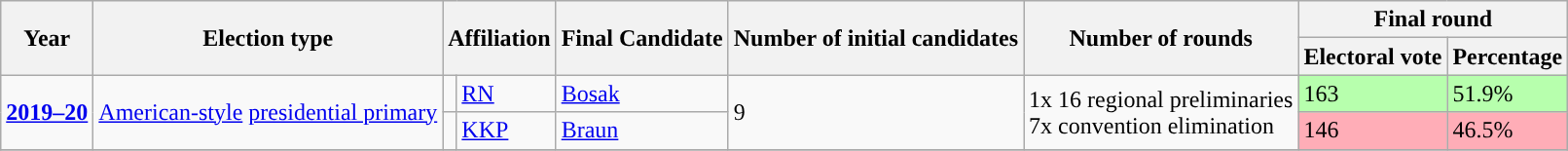<table class=wikitable>
<tr>
<th rowspan=2>Year</th>
<th rowspan=2>Election type</th>
<th rowspan="2" colspan="2">Affiliation</th>
<th rowspan=2>Final Candidate</th>
<th rowspan=2>Number of initial candidates</th>
<th rowspan=2>Number of rounds</th>
<th colspan=2>Final round</th>
</tr>
<tr>
<th>Electoral vote</th>
<th>Percentage</th>
</tr>
<tr>
<td rowspan=2><strong><a href='#'>2019–20</a></strong></td>
<td rowspan=2><a href='#'>American-style</a> <a href='#'>presidential primary</a></td>
<td style="width:2px;background:"></td>
<td><a href='#'>RN</a></td>
<td><a href='#'>Bosak</a></td>
<td rowspan=2>9</td>
<td rowspan=2>1x 16 regional preliminaries <br> 7x convention elimination</td>
<td style="background:#B7FFAD">163</td>
<td style="background:#B7FFAD">51.9%</td>
</tr>
<tr>
<td style="width:2px;background:"></td>
<td><a href='#'>KKP</a></td>
<td><a href='#'>Braun</a></td>
<td style="background:#FFADB7">146</td>
<td style="background:#FFADB7">46.5%</td>
</tr>
<tr>
</tr>
</table>
